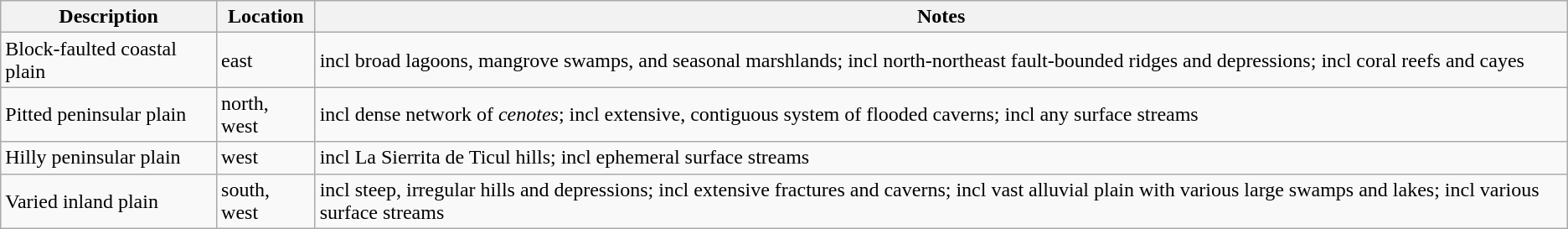<table class="wikitable sortable static-row-numbers" style="text-align:left;">
<tr>
<th class=unsortable>Description</th>
<th>Location</th>
<th class=unsortable>Notes</th>
</tr>
<tr>
<td>Block-faulted coastal plain</td>
<td>east</td>
<td>incl broad lagoons, mangrove swamps, and seasonal marshlands; incl north-northeast fault-bounded ridges and depressions; incl coral reefs and cayes</td>
</tr>
<tr>
<td>Pitted peninsular plain</td>
<td>north, west</td>
<td>incl dense network of <em>cenotes</em>; incl extensive, contiguous system of flooded caverns;  incl any surface streams</td>
</tr>
<tr>
<td>Hilly peninsular plain</td>
<td>west</td>
<td>incl La Sierrita de Ticul hills; incl ephemeral surface streams</td>
</tr>
<tr>
<td>Varied inland plain</td>
<td>south, west</td>
<td>incl steep, irregular hills and depressions; incl extensive fractures and caverns; incl vast alluvial plain with various large swamps and lakes; incl various surface streams</td>
</tr>
</table>
